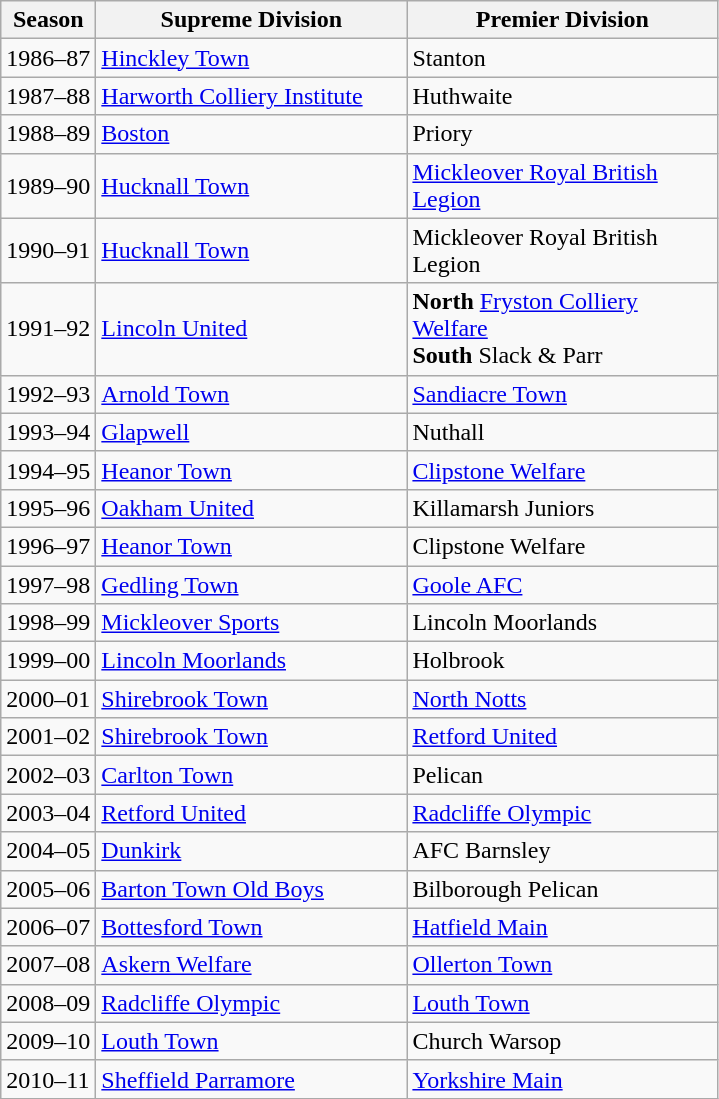<table class=wikitable>
<tr>
<th>Season</th>
<th width=200>Supreme Division</th>
<th width=200>Premier Division</th>
</tr>
<tr>
<td>1986–87</td>
<td><a href='#'>Hinckley Town</a></td>
<td>Stanton</td>
</tr>
<tr>
<td>1987–88</td>
<td><a href='#'>Harworth Colliery Institute</a></td>
<td>Huthwaite</td>
</tr>
<tr>
<td>1988–89</td>
<td><a href='#'>Boston</a></td>
<td>Priory</td>
</tr>
<tr>
<td>1989–90</td>
<td><a href='#'>Hucknall Town</a></td>
<td><a href='#'>Mickleover Royal British Legion</a></td>
</tr>
<tr>
<td>1990–91</td>
<td><a href='#'>Hucknall Town</a></td>
<td>Mickleover Royal British Legion</td>
</tr>
<tr>
<td>1991–92</td>
<td><a href='#'>Lincoln United</a></td>
<td><strong>North</strong> <a href='#'>Fryston Colliery Welfare</a><br><strong>South</strong> Slack & Parr</td>
</tr>
<tr>
<td>1992–93</td>
<td><a href='#'>Arnold Town</a></td>
<td><a href='#'>Sandiacre Town</a></td>
</tr>
<tr>
<td>1993–94</td>
<td><a href='#'>Glapwell</a></td>
<td>Nuthall</td>
</tr>
<tr>
<td>1994–95</td>
<td><a href='#'>Heanor Town</a></td>
<td><a href='#'>Clipstone Welfare</a></td>
</tr>
<tr>
<td>1995–96</td>
<td><a href='#'>Oakham United</a></td>
<td>Killamarsh Juniors</td>
</tr>
<tr>
<td>1996–97</td>
<td><a href='#'>Heanor Town</a></td>
<td>Clipstone Welfare</td>
</tr>
<tr>
<td>1997–98</td>
<td><a href='#'>Gedling Town</a></td>
<td><a href='#'>Goole AFC</a></td>
</tr>
<tr>
<td>1998–99</td>
<td><a href='#'>Mickleover Sports</a></td>
<td>Lincoln Moorlands</td>
</tr>
<tr>
<td>1999–00</td>
<td><a href='#'>Lincoln Moorlands</a></td>
<td>Holbrook</td>
</tr>
<tr>
<td>2000–01</td>
<td><a href='#'>Shirebrook Town</a></td>
<td><a href='#'>North Notts</a></td>
</tr>
<tr>
<td>2001–02</td>
<td><a href='#'>Shirebrook Town</a></td>
<td><a href='#'>Retford United</a></td>
</tr>
<tr>
<td>2002–03</td>
<td><a href='#'>Carlton Town</a></td>
<td>Pelican</td>
</tr>
<tr>
<td>2003–04</td>
<td><a href='#'>Retford United</a></td>
<td><a href='#'>Radcliffe Olympic</a></td>
</tr>
<tr>
<td>2004–05</td>
<td><a href='#'>Dunkirk</a></td>
<td>AFC Barnsley</td>
</tr>
<tr>
<td>2005–06</td>
<td><a href='#'>Barton Town Old Boys</a></td>
<td>Bilborough Pelican</td>
</tr>
<tr>
<td>2006–07</td>
<td><a href='#'>Bottesford Town</a></td>
<td><a href='#'>Hatfield Main</a></td>
</tr>
<tr>
<td>2007–08</td>
<td><a href='#'>Askern Welfare</a></td>
<td><a href='#'>Ollerton Town</a></td>
</tr>
<tr>
<td>2008–09</td>
<td><a href='#'>Radcliffe Olympic</a></td>
<td><a href='#'>Louth Town</a></td>
</tr>
<tr>
<td>2009–10</td>
<td><a href='#'>Louth Town</a></td>
<td>Church Warsop</td>
</tr>
<tr>
<td>2010–11</td>
<td><a href='#'>Sheffield Parramore</a></td>
<td><a href='#'>Yorkshire Main</a></td>
</tr>
</table>
